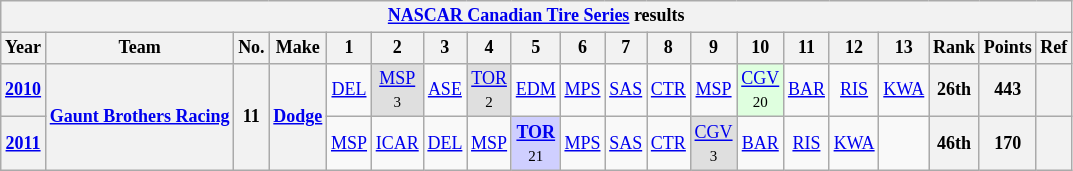<table class="wikitable" style="text-align:center; font-size:75%">
<tr>
<th colspan=45><a href='#'>NASCAR Canadian Tire Series</a> results</th>
</tr>
<tr>
<th>Year</th>
<th>Team</th>
<th>No.</th>
<th>Make</th>
<th>1</th>
<th>2</th>
<th>3</th>
<th>4</th>
<th>5</th>
<th>6</th>
<th>7</th>
<th>8</th>
<th>9</th>
<th>10</th>
<th>11</th>
<th>12</th>
<th>13</th>
<th>Rank</th>
<th>Points</th>
<th>Ref</th>
</tr>
<tr>
<th><a href='#'>2010</a></th>
<th rowspan=2><a href='#'>Gaunt Brothers Racing</a></th>
<th rowspan=2>11</th>
<th rowspan=2><a href='#'>Dodge</a></th>
<td><a href='#'>DEL</a></td>
<td style="background:#DFDFDF;"><a href='#'>MSP</a><br><small>3</small></td>
<td><a href='#'>ASE</a></td>
<td style="background:#DFDFDF;"><a href='#'>TOR</a><br><small>2</small></td>
<td><a href='#'>EDM</a></td>
<td><a href='#'>MPS</a></td>
<td><a href='#'>SAS</a></td>
<td><a href='#'>CTR</a></td>
<td><a href='#'>MSP</a></td>
<td style="background:#DFFFDF;"><a href='#'>CGV</a><br><small>20</small></td>
<td><a href='#'>BAR</a></td>
<td><a href='#'>RIS</a></td>
<td><a href='#'>KWA</a></td>
<th>26th</th>
<th>443</th>
<th></th>
</tr>
<tr>
<th><a href='#'>2011</a></th>
<td><a href='#'>MSP</a></td>
<td><a href='#'>ICAR</a></td>
<td><a href='#'>DEL</a></td>
<td><a href='#'>MSP</a></td>
<td style="background:#CFCFFF;"><strong><a href='#'>TOR</a></strong><br><small>21</small></td>
<td><a href='#'>MPS</a></td>
<td><a href='#'>SAS</a></td>
<td><a href='#'>CTR</a></td>
<td style="background:#DFDFDF;"><a href='#'>CGV</a><br><small>3</small></td>
<td><a href='#'>BAR</a></td>
<td><a href='#'>RIS</a></td>
<td><a href='#'>KWA</a></td>
<td></td>
<th>46th</th>
<th>170</th>
<th></th>
</tr>
</table>
